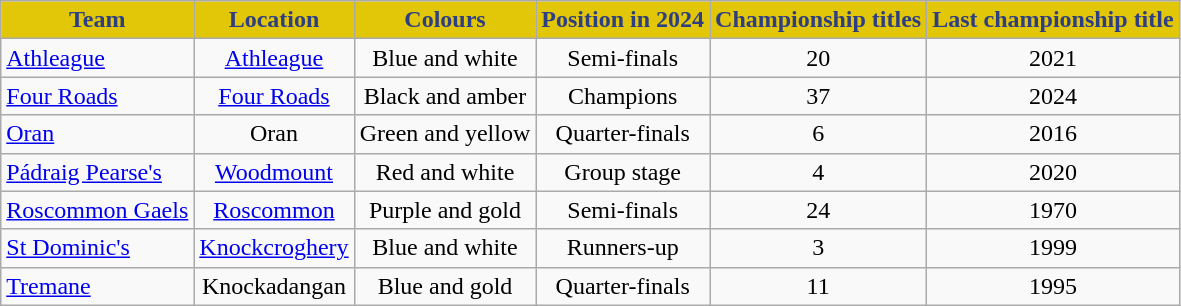<table class="wikitable sortable" style="text-align:center;">
<tr>
<th style="background:#E2C608;color:#2D3E82;">Team</th>
<th style="background:#E2C608;color:#2D3E82;">Location</th>
<th style="background:#E2C608;color:#2D3E82;">Colours</th>
<th style="background:#E2C608;color:#2D3E82;">Position in 2024</th>
<th style="background:#E2C608;color:#2D3E82;">Championship titles</th>
<th style="background:#E2C608;color:#2D3E82;">Last championship title</th>
</tr>
<tr>
<td style="text-align:left"> <a href='#'>Athleague</a></td>
<td><a href='#'>Athleague</a></td>
<td>Blue and white</td>
<td>Semi-finals</td>
<td>20</td>
<td>2021</td>
</tr>
<tr>
<td style="text-align:left"> <a href='#'>Four Roads</a></td>
<td><a href='#'>Four Roads</a></td>
<td>Black and amber</td>
<td>Champions</td>
<td>37</td>
<td>2024</td>
</tr>
<tr>
<td style="text-align:left"> <a href='#'>Oran</a></td>
<td>Oran</td>
<td>Green and yellow</td>
<td>Quarter-finals</td>
<td>6</td>
<td>2016</td>
</tr>
<tr>
<td style="text-align:left"> <a href='#'>Pádraig Pearse's</a></td>
<td><a href='#'>Woodmount</a></td>
<td>Red and white</td>
<td>Group stage</td>
<td>4</td>
<td>2020</td>
</tr>
<tr>
<td style="text-align:left"> <a href='#'>Roscommon Gaels</a></td>
<td><a href='#'>Roscommon</a></td>
<td>Purple and gold</td>
<td>Semi-finals</td>
<td>24</td>
<td>1970</td>
</tr>
<tr>
<td style="text-align:left"> <a href='#'>St Dominic's</a></td>
<td><a href='#'>Knockcroghery</a></td>
<td>Blue and white</td>
<td>Runners-up</td>
<td>3</td>
<td>1999</td>
</tr>
<tr>
<td style="text-align:left"> <a href='#'>Tremane</a></td>
<td>Knockadangan</td>
<td>Blue and gold</td>
<td>Quarter-finals</td>
<td>11</td>
<td>1995</td>
</tr>
</table>
